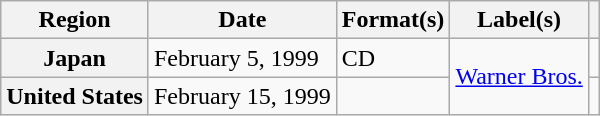<table class="wikitable plainrowheaders">
<tr>
<th scope="col">Region</th>
<th scope="col">Date</th>
<th scope="col">Format(s)</th>
<th scope="col">Label(s)</th>
<th scope="col"></th>
</tr>
<tr>
<th scope="row">Japan</th>
<td>February 5, 1999</td>
<td>CD</td>
<td rowspan="2"><a href='#'>Warner Bros.</a></td>
<td align="center"></td>
</tr>
<tr>
<th scope="row">United States</th>
<td>February 15, 1999</td>
<td></td>
<td align="center"></td>
</tr>
</table>
